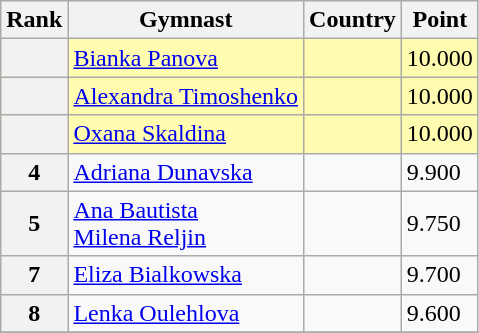<table class="wikitable sortable">
<tr>
<th>Rank</th>
<th>Gymnast</th>
<th>Country</th>
<th>Point</th>
</tr>
<tr bgcolor=fffcaf>
<th></th>
<td><a href='#'>Bianka Panova</a></td>
<td></td>
<td>10.000</td>
</tr>
<tr bgcolor=fffcaf>
<th></th>
<td><a href='#'>Alexandra Timoshenko</a></td>
<td></td>
<td>10.000</td>
</tr>
<tr bgcolor=fffcaf>
<th></th>
<td><a href='#'>Oxana Skaldina</a></td>
<td></td>
<td>10.000</td>
</tr>
<tr>
<th>4</th>
<td><a href='#'>Adriana Dunavska</a></td>
<td></td>
<td>9.900</td>
</tr>
<tr>
<th>5</th>
<td><a href='#'>Ana Bautista</a><br><a href='#'>Milena Reljin</a></td>
<td><br></td>
<td>9.750</td>
</tr>
<tr>
<th>7</th>
<td><a href='#'>Eliza Bialkowska</a></td>
<td></td>
<td>9.700</td>
</tr>
<tr>
<th>8</th>
<td><a href='#'>Lenka Oulehlova</a></td>
<td></td>
<td>9.600</td>
</tr>
<tr>
</tr>
</table>
